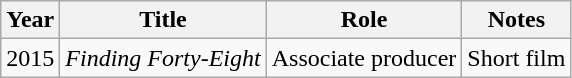<table class="wikitable sortable">
<tr>
<th>Year</th>
<th>Title</th>
<th>Role</th>
<th class="unsortable">Notes</th>
</tr>
<tr>
<td>2015</td>
<td><em>Finding Forty-Eight</em></td>
<td>Associate producer</td>
<td>Short film</td>
</tr>
</table>
